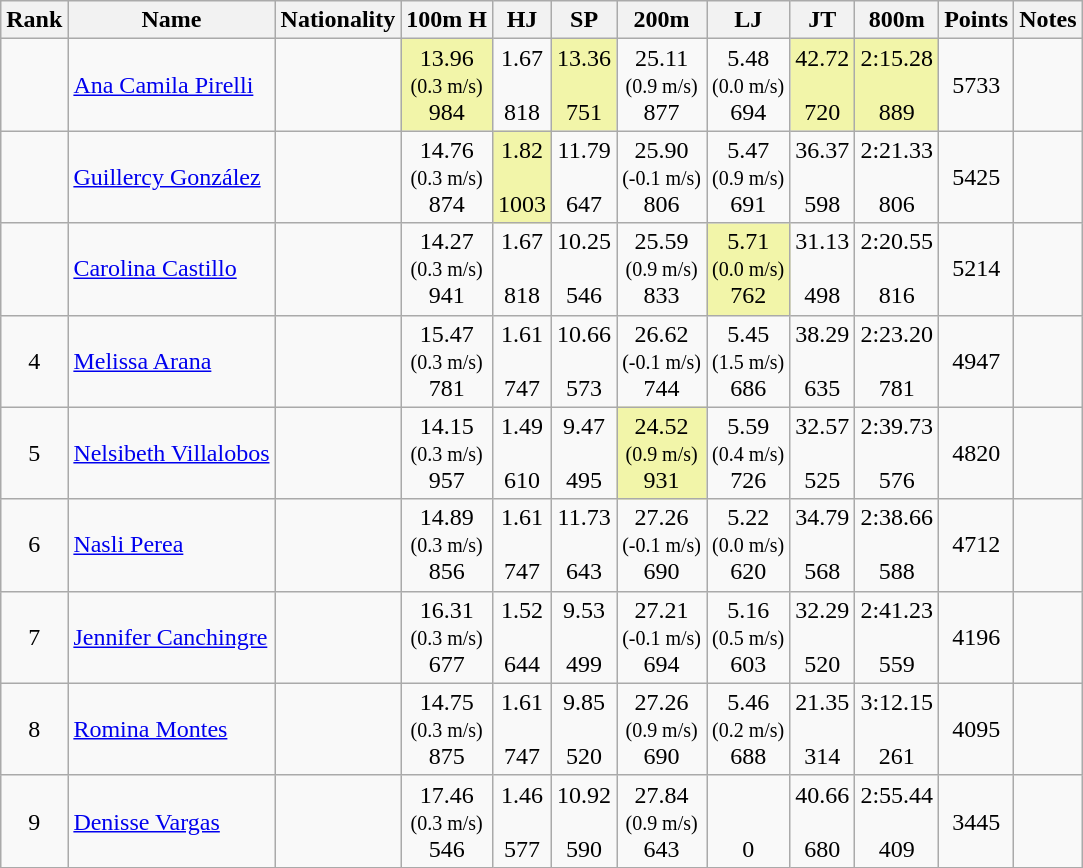<table class="wikitable sortable" style="text-align:center">
<tr>
<th>Rank</th>
<th>Name</th>
<th>Nationality</th>
<th>100m H</th>
<th>HJ</th>
<th>SP</th>
<th>200m</th>
<th>LJ</th>
<th>JT</th>
<th>800m</th>
<th>Points</th>
<th>Notes</th>
</tr>
<tr>
<td></td>
<td align=left><a href='#'>Ana Camila Pirelli</a></td>
<td align=left></td>
<td bgcolor=#F2F5A9>13.96<br><small>(0.3 m/s)</small><br>984</td>
<td>1.67<br><br>818</td>
<td bgcolor=#F2F5A9>13.36<br><br>751</td>
<td>25.11<br><small>(0.9 m/s)</small><br>877</td>
<td>5.48<br><small>(0.0 m/s)</small><br>694</td>
<td bgcolor=#F2F5A9>42.72<br><br>720</td>
<td bgcolor=#F2F5A9>2:15.28<br><br>889</td>
<td>5733</td>
<td></td>
</tr>
<tr>
<td></td>
<td align=left><a href='#'>Guillercy González</a></td>
<td align=left></td>
<td>14.76<br><small>(0.3 m/s)</small><br>874</td>
<td bgcolor=#F2F5A9>1.82<br><br>1003</td>
<td>11.79<br><br>647</td>
<td>25.90<br><small>(-0.1 m/s)</small><br>806</td>
<td>5.47<br><small>(0.9 m/s)</small><br>691</td>
<td>36.37<br><br>598</td>
<td>2:21.33<br><br>806</td>
<td>5425</td>
<td></td>
</tr>
<tr>
<td></td>
<td align=left><a href='#'>Carolina Castillo</a></td>
<td align=left></td>
<td>14.27<br><small>(0.3 m/s)</small><br>941</td>
<td>1.67<br><br>818</td>
<td>10.25<br><br>546</td>
<td>25.59<br><small>(0.9 m/s)</small><br>833</td>
<td bgcolor=#F2F5A9>5.71<br><small>(0.0 m/s)</small><br>762</td>
<td>31.13<br><br>498</td>
<td>2:20.55<br><br>816</td>
<td>5214</td>
<td></td>
</tr>
<tr>
<td>4</td>
<td align=left><a href='#'>Melissa Arana</a></td>
<td align=left></td>
<td>15.47<br><small>(0.3 m/s)</small><br>781</td>
<td>1.61<br><br>747</td>
<td>10.66<br><br>573</td>
<td>26.62<br><small>(-0.1 m/s)</small><br>744</td>
<td>5.45<br><small>(1.5 m/s)</small><br>686</td>
<td>38.29<br><br>635</td>
<td>2:23.20<br><br>781</td>
<td>4947</td>
<td></td>
</tr>
<tr>
<td>5</td>
<td align=left><a href='#'>Nelsibeth Villalobos</a></td>
<td align=left></td>
<td>14.15<br><small>(0.3 m/s)</small><br>957</td>
<td>1.49<br><br>610</td>
<td>9.47<br><br>495</td>
<td bgcolor=#F2F5A9>24.52<br><small>(0.9 m/s)</small><br>931</td>
<td>5.59<br><small>(0.4 m/s)</small><br>726</td>
<td>32.57<br><br>525</td>
<td>2:39.73<br><br>576</td>
<td>4820</td>
<td></td>
</tr>
<tr>
<td>6</td>
<td align=left><a href='#'>Nasli Perea</a></td>
<td align=left></td>
<td>14.89<br><small>(0.3 m/s)</small><br>856</td>
<td>1.61<br><br>747</td>
<td>11.73<br><br>643</td>
<td>27.26<br><small>(-0.1 m/s)</small><br>690</td>
<td>5.22<br><small>(0.0 m/s)</small><br>620</td>
<td>34.79<br><br>568</td>
<td>2:38.66<br><br>588</td>
<td>4712</td>
<td></td>
</tr>
<tr>
<td>7</td>
<td align=left><a href='#'>Jennifer Canchingre</a></td>
<td align=left></td>
<td>16.31<br><small>(0.3 m/s)</small><br>677</td>
<td>1.52<br><br>644</td>
<td>9.53<br><br>499</td>
<td>27.21<br><small>(-0.1 m/s)</small><br>694</td>
<td>5.16<br><small>(0.5 m/s)</small><br>603</td>
<td>32.29<br><br>520</td>
<td>2:41.23<br><br>559</td>
<td>4196</td>
<td></td>
</tr>
<tr>
<td>8</td>
<td align=left><a href='#'>Romina Montes</a></td>
<td align=left></td>
<td>14.75<br><small>(0.3 m/s)</small><br>875</td>
<td>1.61<br><br>747</td>
<td>9.85<br><br>520</td>
<td>27.26<br><small>(0.9 m/s)</small><br>690</td>
<td>5.46<br><small>(0.2 m/s)</small><br>688</td>
<td>21.35<br><br>314</td>
<td>3:12.15<br><br>261</td>
<td>4095</td>
<td></td>
</tr>
<tr>
<td>9</td>
<td align=left><a href='#'>Denisse Vargas</a></td>
<td align=left></td>
<td>17.46<br><small>(0.3 m/s)</small><br>546</td>
<td>1.46<br><br>577</td>
<td>10.92<br><br>590</td>
<td>27.84<br><small>(0.9 m/s)</small><br>643</td>
<td><br><br>0</td>
<td>40.66<br><br>680</td>
<td>2:55.44<br><br>409</td>
<td>3445</td>
<td></td>
</tr>
</table>
